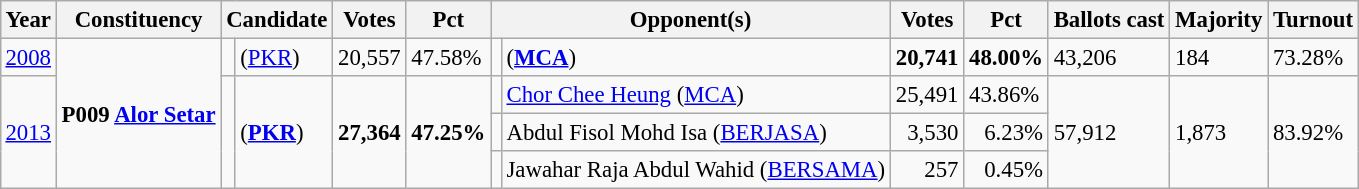<table class="wikitable" style="margin:0.5em ; font-size:95%">
<tr>
<th>Year</th>
<th>Constituency</th>
<th colspan=2>Candidate</th>
<th>Votes</th>
<th>Pct</th>
<th colspan=2>Opponent(s)</th>
<th>Votes</th>
<th>Pct</th>
<th>Ballots cast</th>
<th>Majority</th>
<th>Turnout</th>
</tr>
<tr>
<td><a href='#'>2008</a></td>
<td rowspan=4><strong>P009 <a href='#'>Alor Setar</a></strong></td>
<td></td>
<td> (<a href='#'>PKR</a>)</td>
<td align="right">20,557</td>
<td>47.58%</td>
<td></td>
<td><strong></strong> (<a href='#'><strong>MCA</strong></a>)</td>
<td align="right"><strong>20,741</strong></td>
<td><strong>48.00%</strong></td>
<td>43,206</td>
<td>184</td>
<td>73.28%</td>
</tr>
<tr>
<td rowspan=3><a href='#'>2013</a></td>
<td rowspan=3 ></td>
<td rowspan=3> (<a href='#'><strong>PKR</strong></a>)</td>
<td rowspan=3 align="right"><strong>27,364</strong></td>
<td rowspan=3><strong>47.25%</strong></td>
<td></td>
<td><a href='#'>Chor Chee Heung</a> (<a href='#'>MCA</a>)</td>
<td align="right">25,491</td>
<td>43.86%</td>
<td rowspan=3>57,912</td>
<td rowspan=3>1,873</td>
<td rowspan=3>83.92%</td>
</tr>
<tr>
<td bgcolor=></td>
<td>Abdul Fisol Mohd Isa (<a href='#'>BERJASA</a>)</td>
<td align="right">3,530</td>
<td align="right">6.23%</td>
</tr>
<tr>
<td bgcolor=></td>
<td>Jawahar Raja Abdul Wahid (<a href='#'>BERSAMA</a>)</td>
<td align="right">257</td>
<td align="right">0.45%</td>
</tr>
</table>
